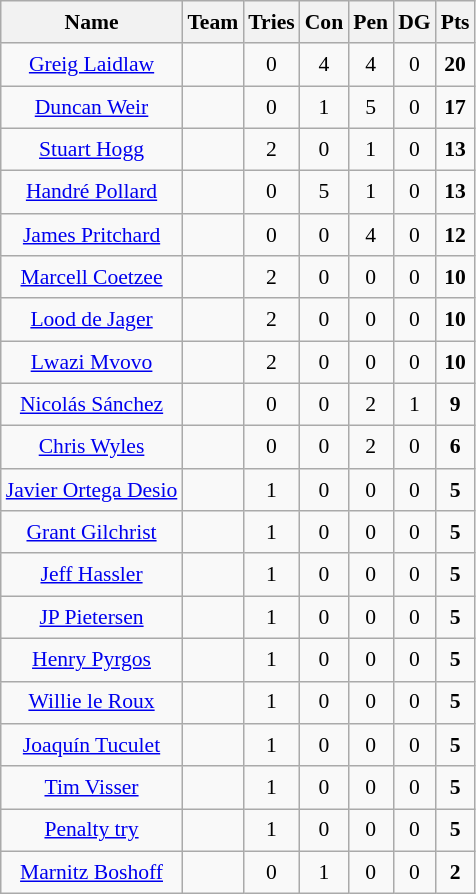<table class="wikitable" style="font-size:90%;border:0;text-align:center;line-height:150%">
<tr>
<th>Name</th>
<th>Team</th>
<th>Tries</th>
<th>Con</th>
<th>Pen</th>
<th>DG</th>
<th>Pts</th>
</tr>
<tr>
<td><a href='#'>Greig Laidlaw</a></td>
<td></td>
<td>0</td>
<td>4</td>
<td>4</td>
<td>0</td>
<td><strong>20</strong></td>
</tr>
<tr>
<td><a href='#'>Duncan Weir</a></td>
<td></td>
<td>0</td>
<td>1</td>
<td>5</td>
<td>0</td>
<td><strong>17</strong></td>
</tr>
<tr>
<td><a href='#'>Stuart Hogg</a></td>
<td></td>
<td>2</td>
<td>0</td>
<td>1</td>
<td>0</td>
<td><strong>13</strong></td>
</tr>
<tr>
<td><a href='#'>Handré Pollard</a></td>
<td></td>
<td>0</td>
<td>5</td>
<td>1</td>
<td>0</td>
<td><strong>13</strong></td>
</tr>
<tr>
<td><a href='#'>James Pritchard</a></td>
<td></td>
<td>0</td>
<td>0</td>
<td>4</td>
<td>0</td>
<td><strong>12</strong></td>
</tr>
<tr>
<td><a href='#'>Marcell Coetzee</a></td>
<td></td>
<td>2</td>
<td>0</td>
<td>0</td>
<td>0</td>
<td><strong>10</strong></td>
</tr>
<tr>
<td><a href='#'>Lood de Jager</a></td>
<td></td>
<td>2</td>
<td>0</td>
<td>0</td>
<td>0</td>
<td><strong>10</strong></td>
</tr>
<tr>
<td><a href='#'>Lwazi Mvovo</a></td>
<td></td>
<td>2</td>
<td>0</td>
<td>0</td>
<td>0</td>
<td><strong>10</strong></td>
</tr>
<tr>
<td><a href='#'>Nicolás Sánchez</a></td>
<td></td>
<td>0</td>
<td>0</td>
<td>2</td>
<td>1</td>
<td><strong>9</strong></td>
</tr>
<tr>
<td><a href='#'>Chris Wyles</a></td>
<td></td>
<td>0</td>
<td>0</td>
<td>2</td>
<td>0</td>
<td><strong>6</strong></td>
</tr>
<tr>
<td><a href='#'>Javier Ortega Desio</a></td>
<td></td>
<td>1</td>
<td>0</td>
<td>0</td>
<td>0</td>
<td><strong>5</strong></td>
</tr>
<tr>
<td><a href='#'>Grant Gilchrist</a></td>
<td></td>
<td>1</td>
<td>0</td>
<td>0</td>
<td>0</td>
<td><strong>5</strong></td>
</tr>
<tr>
<td><a href='#'>Jeff Hassler</a></td>
<td></td>
<td>1</td>
<td>0</td>
<td>0</td>
<td>0</td>
<td><strong>5</strong></td>
</tr>
<tr>
<td><a href='#'>JP Pietersen</a></td>
<td></td>
<td>1</td>
<td>0</td>
<td>0</td>
<td>0</td>
<td><strong>5</strong></td>
</tr>
<tr>
<td><a href='#'>Henry Pyrgos</a></td>
<td></td>
<td>1</td>
<td>0</td>
<td>0</td>
<td>0</td>
<td><strong>5</strong></td>
</tr>
<tr>
<td><a href='#'>Willie le Roux</a></td>
<td></td>
<td>1</td>
<td>0</td>
<td>0</td>
<td>0</td>
<td><strong>5</strong></td>
</tr>
<tr>
<td><a href='#'>Joaquín Tuculet</a></td>
<td></td>
<td>1</td>
<td>0</td>
<td>0</td>
<td>0</td>
<td><strong>5</strong></td>
</tr>
<tr>
<td><a href='#'>Tim Visser</a></td>
<td></td>
<td>1</td>
<td>0</td>
<td>0</td>
<td>0</td>
<td><strong>5</strong></td>
</tr>
<tr>
<td><a href='#'>Penalty try</a></td>
<td></td>
<td>1</td>
<td>0</td>
<td>0</td>
<td>0</td>
<td><strong>5</strong></td>
</tr>
<tr>
<td><a href='#'>Marnitz Boshoff</a></td>
<td></td>
<td>0</td>
<td>1</td>
<td>0</td>
<td>0</td>
<td><strong>2</strong></td>
</tr>
<tr>
</tr>
</table>
